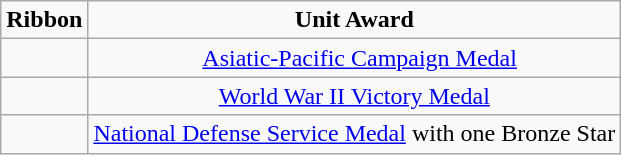<table class="wikitable" style="text-align:center; clear: center">
<tr>
<td><strong>Ribbon</strong></td>
<td><strong>Unit Award </strong></td>
</tr>
<tr>
<td></td>
<td>  <a href='#'>Asiatic-Pacific Campaign Medal</a></td>
</tr>
<tr>
<td></td>
<td><a href='#'>World War II Victory Medal</a></td>
</tr>
<tr>
<td></td>
<td><a href='#'>National Defense Service Medal</a> with one Bronze Star</td>
</tr>
</table>
